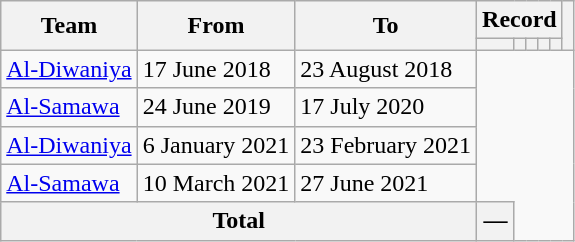<table class=wikitable style=text-align:center>
<tr>
<th rowspan=2>Team</th>
<th rowspan=2>From</th>
<th rowspan=2>To</th>
<th colspan=5>Record</th>
<th rowspan=2></th>
</tr>
<tr>
<th></th>
<th></th>
<th></th>
<th></th>
<th></th>
</tr>
<tr>
<td align=left><a href='#'>Al-Diwaniya</a></td>
<td align=left>17 June 2018</td>
<td align=left>23 August 2018<br></td>
</tr>
<tr>
<td align=left><a href='#'>Al-Samawa</a></td>
<td align=left>24 June 2019</td>
<td align=left>17 July 2020<br></td>
</tr>
<tr>
<td align=left><a href='#'>Al-Diwaniya</a></td>
<td align=left>6 January 2021</td>
<td align=left>23 February 2021<br></td>
</tr>
<tr>
<td align=left><a href='#'>Al-Samawa</a></td>
<td align=left>10 March 2021</td>
<td align=left>27 June 2021<br></td>
</tr>
<tr>
<th colspan=3>Total<br></th>
<th>—</th>
</tr>
</table>
